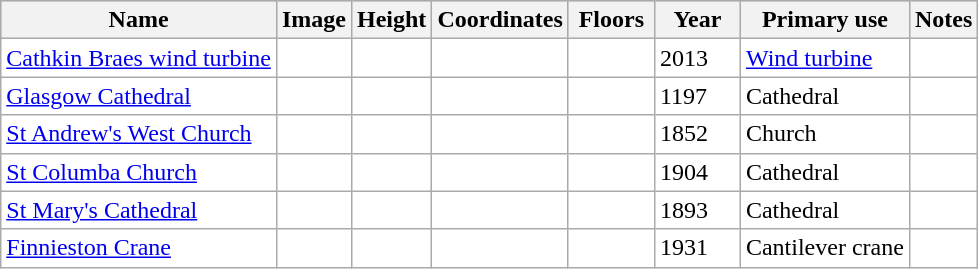<table class="wikitable sortable" style="border:#999; background:#fff; font-size=90%">
<tr style="background:#bdbbd7;">
<th>Name</th>
<th>Image</th>
<th>Height</th>
<th>Coordinates</th>
<th style="width:50px;">Floors</th>
<th style="width:50px;">Year</th>
<th>Primary use</th>
<th class="unsortable">Notes</th>
</tr>
<tr>
<td><a href='#'>Cathkin Braes wind turbine</a></td>
<td></td>
<td><br> </td>
<td></td>
<td></td>
<td>2013</td>
<td><a href='#'>Wind turbine</a></td>
<td></td>
</tr>
<tr>
<td><a href='#'>Glasgow Cathedral</a></td>
<td></td>
<td></td>
<td></td>
<td></td>
<td>1197</td>
<td>Cathedral</td>
<td></td>
</tr>
<tr>
<td><a href='#'>St Andrew's West Church</a></td>
<td></td>
<td></td>
<td></td>
<td></td>
<td>1852</td>
<td>Church</td>
<td></td>
</tr>
<tr>
<td><a href='#'>St Columba Church</a></td>
<td></td>
<td></td>
<td></td>
<td></td>
<td>1904</td>
<td>Cathedral</td>
<td></td>
</tr>
<tr>
<td><a href='#'>St Mary's Cathedral</a></td>
<td></td>
<td></td>
<td></td>
<td></td>
<td>1893</td>
<td>Cathedral</td>
<td></td>
</tr>
<tr>
<td><a href='#'>Finnieston Crane</a></td>
<td></td>
<td></td>
<td></td>
<td></td>
<td>1931</td>
<td>Cantilever crane</td>
<td></td>
</tr>
<tr>
</tr>
</table>
